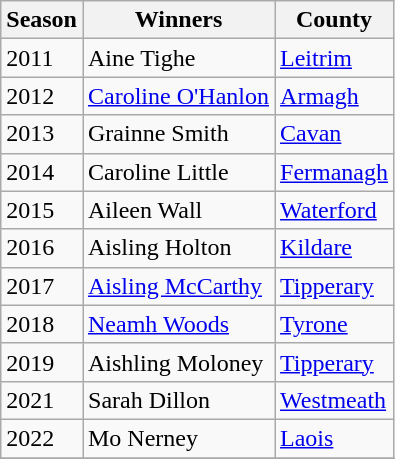<table class="wikitable collapsible">
<tr>
<th>Season</th>
<th>Winners</th>
<th>County</th>
</tr>
<tr>
<td>2011 </td>
<td>Aine Tighe</td>
<td><a href='#'>Leitrim</a></td>
</tr>
<tr>
<td>2012 </td>
<td><a href='#'>Caroline O'Hanlon</a></td>
<td><a href='#'>Armagh</a></td>
</tr>
<tr>
<td>2013 </td>
<td>Grainne Smith</td>
<td><a href='#'>Cavan</a></td>
</tr>
<tr>
<td>2014 </td>
<td>Caroline Little</td>
<td><a href='#'>Fermanagh</a></td>
</tr>
<tr>
<td>2015 </td>
<td>Aileen Wall</td>
<td><a href='#'>Waterford</a></td>
</tr>
<tr>
<td>2016 </td>
<td>Aisling Holton</td>
<td><a href='#'>Kildare</a></td>
</tr>
<tr>
<td>2017 </td>
<td><a href='#'>Aisling McCarthy</a></td>
<td><a href='#'>Tipperary</a></td>
</tr>
<tr>
<td>2018 </td>
<td><a href='#'>Neamh Woods</a></td>
<td><a href='#'>Tyrone</a></td>
</tr>
<tr>
<td>2019 </td>
<td>Aishling Moloney</td>
<td><a href='#'>Tipperary</a></td>
</tr>
<tr>
<td>2021</td>
<td>Sarah Dillon</td>
<td><a href='#'>Westmeath</a></td>
</tr>
<tr>
<td>2022</td>
<td>Mo Nerney</td>
<td><a href='#'>Laois</a></td>
</tr>
<tr>
</tr>
</table>
